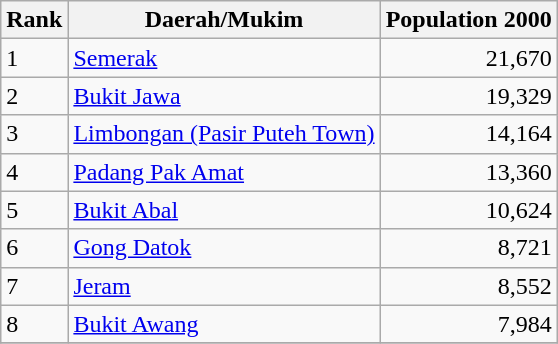<table class="wikitable" style="text-align:right; margin-right:60px">
<tr>
<th>Rank</th>
<th>Daerah/Mukim</th>
<th>Population 2000</th>
</tr>
<tr>
<td align=left>1</td>
<td align=left><a href='#'>Semerak</a></td>
<td>21,670</td>
</tr>
<tr>
<td align=left>2</td>
<td align=left><a href='#'>Bukit Jawa</a></td>
<td>19,329</td>
</tr>
<tr>
<td align=left>3</td>
<td align=left><a href='#'>Limbongan (Pasir Puteh Town)</a></td>
<td>14,164</td>
</tr>
<tr>
<td align=left>4</td>
<td align=left><a href='#'>Padang Pak Amat</a></td>
<td>13,360</td>
</tr>
<tr>
<td align=left>5</td>
<td align=left><a href='#'>Bukit Abal</a></td>
<td>10,624</td>
</tr>
<tr>
<td align=left>6</td>
<td align=left><a href='#'>Gong Datok</a></td>
<td>8,721</td>
</tr>
<tr>
<td align=left>7</td>
<td align=left><a href='#'>Jeram</a></td>
<td>8,552</td>
</tr>
<tr>
<td align=left>8</td>
<td align=left><a href='#'>Bukit Awang</a></td>
<td>7,984</td>
</tr>
<tr>
</tr>
</table>
